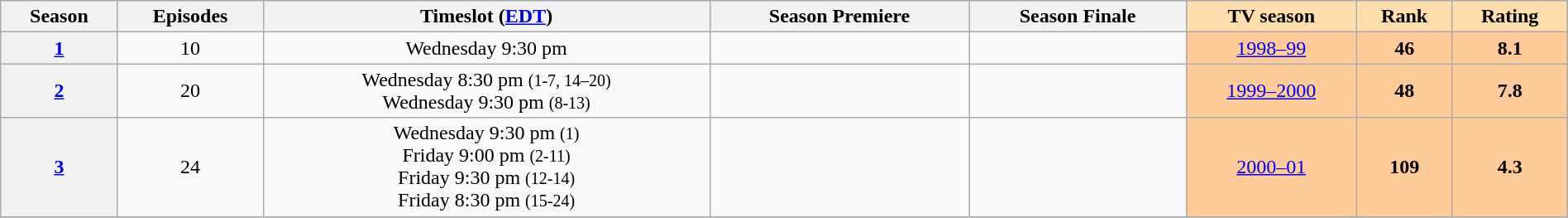<table class="wikitable" width="100%">
<tr>
<th>Season</th>
<th>Episodes</th>
<th>Timeslot (<a href='#'>EDT</a>)</th>
<th>Season Premiere</th>
<th>Season Finale</th>
<th style="background:#ffdead;">TV season</th>
<th style="background:#ffdead;">Rank</th>
<th style="background:#ffdead;">Rating</th>
</tr>
<tr>
<th><a href='#'>1</a></th>
<td align="center">10</td>
<td align="center">Wednesday 9:30 pm</td>
<td align="center"></td>
<td align="center"></td>
<td style="background:#fc9; text-align:center;"><a href='#'>1998–99</a></td>
<td style="background:#fc9; text-align:center;"><strong>46</strong></td>
<td style="background:#fc9; text-align:center;"><strong>8.1</strong></td>
</tr>
<tr>
<th><a href='#'>2</a></th>
<td align="center">20</td>
<td align="center">Wednesday 8:30 pm <small>(1-7, 14–20)</small><br>Wednesday 9:30 pm <small>(8-13)</small></td>
<td align="center"></td>
<td align="center"></td>
<td style="background:#fc9; text-align:center;"><a href='#'>1999–2000</a></td>
<td style="background:#fc9; text-align:center;"><strong>48</strong></td>
<td style="background:#fc9; text-align:center;"><strong>7.8</strong></td>
</tr>
<tr>
<th><a href='#'>3</a></th>
<td align="center">24</td>
<td align="center">Wednesday 9:30 pm <small>(1)</small><br>Friday 9:00 pm <small>(2-11)</small><br>Friday 9:30 pm <small>(12-14)</small><br>Friday 8:30 pm <small>(15-24)</small></td>
<td align="center"></td>
<td align="center"></td>
<td style="background:#fc9; text-align:center;"><a href='#'>2000–01</a></td>
<td style="background:#fc9; text-align:center;"><strong>109</strong></td>
<td style="background:#fc9; text-align:center;"><strong>4.3</strong></td>
</tr>
<tr>
</tr>
</table>
